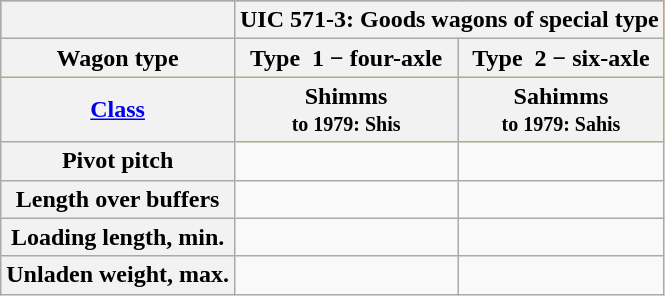<table class="wikitable">
<tr style="background:#FF7F24">
<th></th>
<th colspan="2" align="center">UIC 571-3: Goods wagons of special type</th>
</tr>
<tr style="background:#FFF68F">
<th>Wagon type</th>
<th>Type  1 − four-axle</th>
<th>Type  2 − six-axle</th>
</tr>
<tr style="background:#FFF68F">
<th><a href='#'>Class</a></th>
<th>Shimms<br><small>to 1979: Shis</small></th>
<th>Sahimms<br><small>to 1979: Sahis</small></th>
</tr>
<tr>
<th>Pivot pitch</th>
<td align="center"></td>
<td align="center"></td>
</tr>
<tr>
<th>Length over buffers</th>
<td align="center"></td>
<td align="center"></td>
</tr>
<tr>
<th>Loading length, min.</th>
<td align="center"></td>
<td align="center"></td>
</tr>
<tr>
<th>Unladen weight, max.</th>
<td align="center"></td>
<td align="center"></td>
</tr>
</table>
